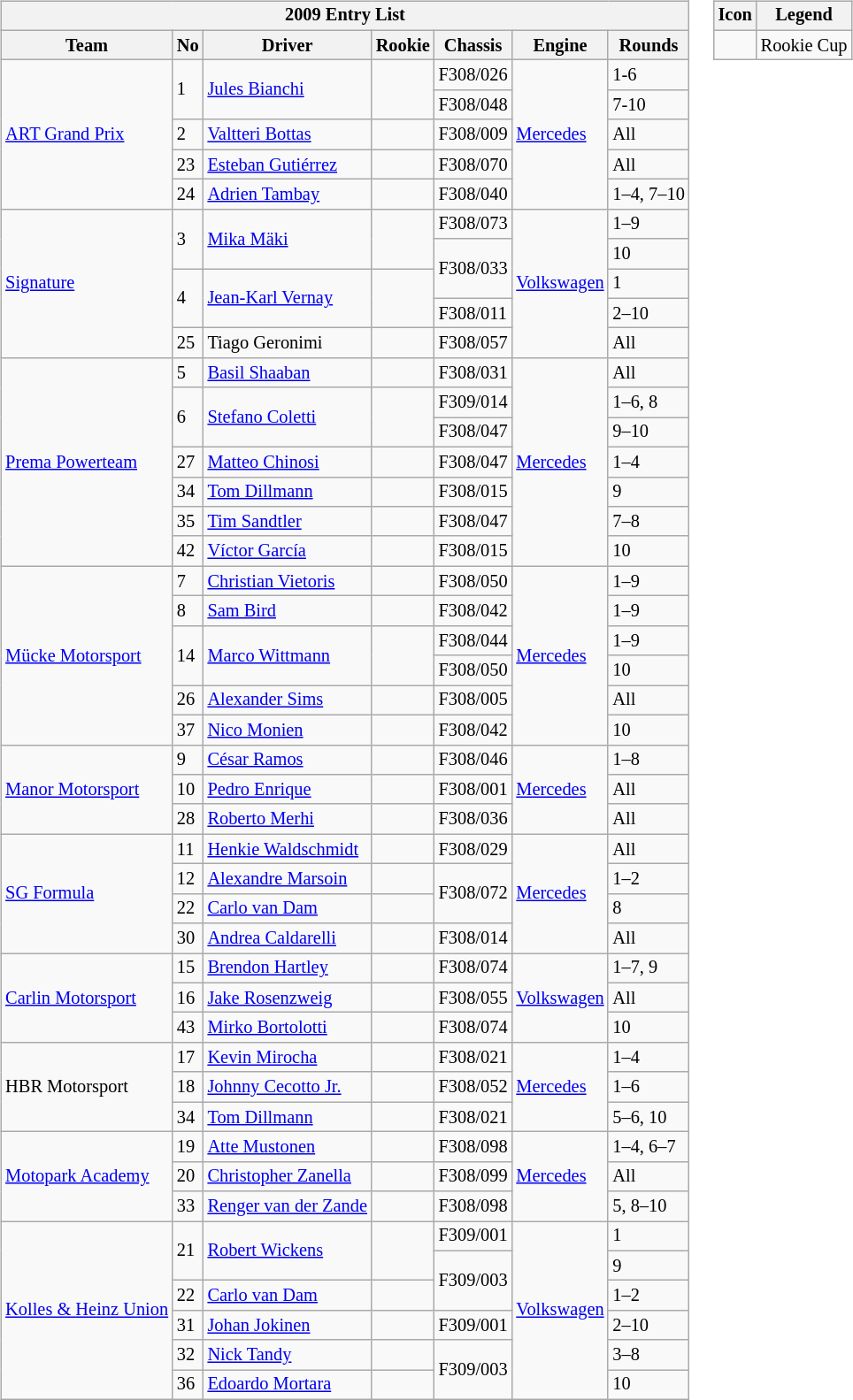<table>
<tr>
<td><br><table class="wikitable" style="font-size: 85%;">
<tr>
<th colspan=7>2009 Entry List</th>
</tr>
<tr>
<th>Team</th>
<th>No</th>
<th>Driver</th>
<th>Rookie</th>
<th>Chassis</th>
<th>Engine</th>
<th>Rounds</th>
</tr>
<tr>
<td rowspan=5 nowrap>  <a href='#'>ART Grand Prix</a></td>
<td rowspan=2>1</td>
<td rowspan=2> <a href='#'>Jules Bianchi</a></td>
<td rowspan=2></td>
<td>F308/026</td>
<td rowspan=5><a href='#'>Mercedes</a></td>
<td>1-6</td>
</tr>
<tr>
<td>F308/048</td>
<td>7-10</td>
</tr>
<tr>
<td>2</td>
<td> <a href='#'>Valtteri Bottas</a></td>
<td align=center></td>
<td>F308/009</td>
<td>All</td>
</tr>
<tr>
<td>23</td>
<td> <a href='#'>Esteban Gutiérrez</a></td>
<td align=center></td>
<td>F308/070</td>
<td>All</td>
</tr>
<tr>
<td>24</td>
<td> <a href='#'>Adrien Tambay</a></td>
<td align=center></td>
<td>F308/040</td>
<td>1–4, 7–10</td>
</tr>
<tr>
<td rowspan=5> <a href='#'>Signature</a></td>
<td rowspan=2>3</td>
<td rowspan=2> <a href='#'>Mika Mäki</a></td>
<td rowspan=2></td>
<td>F308/073</td>
<td rowspan=5><a href='#'>Volkswagen</a></td>
<td>1–9</td>
</tr>
<tr>
<td rowspan=2>F308/033</td>
<td>10</td>
</tr>
<tr>
<td rowspan=2>4</td>
<td rowspan=2> <a href='#'>Jean-Karl Vernay</a></td>
<td rowspan=2></td>
<td>1</td>
</tr>
<tr>
<td>F308/011</td>
<td>2–10</td>
</tr>
<tr>
<td>25</td>
<td> Tiago Geronimi</td>
<td align=center></td>
<td>F308/057</td>
<td>All</td>
</tr>
<tr>
<td rowspan=7 nowrap> <a href='#'>Prema Powerteam</a></td>
<td>5</td>
<td> <a href='#'>Basil Shaaban</a></td>
<td></td>
<td>F308/031</td>
<td rowspan=7><a href='#'>Mercedes</a></td>
<td>All</td>
</tr>
<tr>
<td rowspan=2>6</td>
<td rowspan=2> <a href='#'>Stefano Coletti</a></td>
<td rowspan=2></td>
<td>F309/014</td>
<td>1–6, 8</td>
</tr>
<tr>
<td>F308/047</td>
<td>9–10</td>
</tr>
<tr>
<td>27</td>
<td> <a href='#'>Matteo Chinosi</a></td>
<td></td>
<td>F308/047</td>
<td>1–4</td>
</tr>
<tr>
<td>34</td>
<td> <a href='#'>Tom Dillmann</a></td>
<td></td>
<td>F308/015</td>
<td>9</td>
</tr>
<tr>
<td>35</td>
<td> <a href='#'>Tim Sandtler</a></td>
<td></td>
<td>F308/047</td>
<td>7–8</td>
</tr>
<tr>
<td>42</td>
<td> <a href='#'>Víctor García</a></td>
<td></td>
<td>F308/015</td>
<td>10</td>
</tr>
<tr>
<td rowspan=6> <a href='#'>Mücke Motorsport</a></td>
<td>7</td>
<td> <a href='#'>Christian Vietoris</a></td>
<td></td>
<td>F308/050</td>
<td rowspan=6><a href='#'>Mercedes</a></td>
<td>1–9</td>
</tr>
<tr>
<td>8</td>
<td> <a href='#'>Sam Bird</a></td>
<td></td>
<td>F308/042</td>
<td>1–9</td>
</tr>
<tr>
<td rowspan=2>14</td>
<td rowspan=2> <a href='#'>Marco Wittmann</a></td>
<td rowspan="2" style="text-align:center;"></td>
<td>F308/044</td>
<td>1–9</td>
</tr>
<tr>
<td>F308/050</td>
<td>10</td>
</tr>
<tr>
<td>26</td>
<td> <a href='#'>Alexander Sims</a></td>
<td align=center></td>
<td>F308/005</td>
<td>All</td>
</tr>
<tr>
<td>37</td>
<td> <a href='#'>Nico Monien</a></td>
<td></td>
<td>F308/042</td>
<td>10</td>
</tr>
<tr>
<td rowspan=3> <a href='#'>Manor Motorsport</a></td>
<td>9</td>
<td> <a href='#'>César Ramos</a></td>
<td align=center></td>
<td>F308/046</td>
<td rowspan=3><a href='#'>Mercedes</a></td>
<td>1–8</td>
</tr>
<tr>
<td>10</td>
<td> <a href='#'>Pedro Enrique</a></td>
<td></td>
<td>F308/001</td>
<td>All</td>
</tr>
<tr>
<td>28</td>
<td> <a href='#'>Roberto Merhi</a></td>
<td></td>
<td>F308/036</td>
<td>All</td>
</tr>
<tr>
<td rowspan=4> <a href='#'>SG Formula</a></td>
<td>11</td>
<td> <a href='#'>Henkie Waldschmidt</a></td>
<td></td>
<td>F308/029</td>
<td rowspan=4><a href='#'>Mercedes</a></td>
<td>All</td>
</tr>
<tr>
<td>12</td>
<td> <a href='#'>Alexandre Marsoin</a></td>
<td></td>
<td rowspan=2>F308/072</td>
<td>1–2</td>
</tr>
<tr>
<td>22</td>
<td> <a href='#'>Carlo van Dam</a></td>
<td></td>
<td>8</td>
</tr>
<tr>
<td>30</td>
<td> <a href='#'>Andrea Caldarelli</a></td>
<td align=center></td>
<td>F308/014</td>
<td>All</td>
</tr>
<tr>
<td rowspan=3> <a href='#'>Carlin Motorsport</a></td>
<td>15</td>
<td> <a href='#'>Brendon Hartley</a></td>
<td></td>
<td>F308/074</td>
<td rowspan=3><a href='#'>Volkswagen</a></td>
<td>1–7, 9</td>
</tr>
<tr>
<td>16</td>
<td> <a href='#'>Jake Rosenzweig</a></td>
<td align=center></td>
<td>F308/055</td>
<td>All</td>
</tr>
<tr>
<td>43</td>
<td> <a href='#'>Mirko Bortolotti</a></td>
<td></td>
<td>F308/074</td>
<td>10</td>
</tr>
<tr>
<td rowspan=3> HBR Motorsport</td>
<td>17</td>
<td> <a href='#'>Kevin Mirocha</a></td>
<td></td>
<td>F308/021</td>
<td rowspan=3><a href='#'>Mercedes</a></td>
<td>1–4</td>
</tr>
<tr>
<td>18</td>
<td> <a href='#'>Johnny Cecotto Jr.</a></td>
<td></td>
<td>F308/052</td>
<td>1–6</td>
</tr>
<tr>
<td>34</td>
<td> <a href='#'>Tom Dillmann</a></td>
<td></td>
<td>F308/021</td>
<td>5–6, 10</td>
</tr>
<tr>
<td rowspan=3> <a href='#'>Motopark Academy</a></td>
<td>19</td>
<td> <a href='#'>Atte Mustonen</a></td>
<td></td>
<td>F308/098</td>
<td rowspan=3><a href='#'>Mercedes</a></td>
<td>1–4, 6–7</td>
</tr>
<tr>
<td>20</td>
<td> <a href='#'>Christopher Zanella</a></td>
<td align=center></td>
<td>F308/099</td>
<td>All</td>
</tr>
<tr>
<td>33</td>
<td nowrap> <a href='#'>Renger van der Zande</a></td>
<td></td>
<td>F308/098</td>
<td>5, 8–10</td>
</tr>
<tr>
<td rowspan=6> <a href='#'>Kolles & Heinz Union</a></td>
<td rowspan=2>21</td>
<td rowspan=2> <a href='#'>Robert Wickens</a></td>
<td rowspan=2></td>
<td>F309/001</td>
<td rowspan=6><a href='#'>Volkswagen</a></td>
<td>1</td>
</tr>
<tr>
<td rowspan=2>F309/003</td>
<td>9</td>
</tr>
<tr>
<td>22</td>
<td> <a href='#'>Carlo van Dam</a></td>
<td></td>
<td>1–2</td>
</tr>
<tr>
<td>31</td>
<td> <a href='#'>Johan Jokinen</a></td>
<td align=center></td>
<td>F309/001</td>
<td>2–10</td>
</tr>
<tr>
<td>32</td>
<td> <a href='#'>Nick Tandy</a></td>
<td></td>
<td rowspan=2>F309/003</td>
<td>3–8</td>
</tr>
<tr>
<td>36</td>
<td> <a href='#'>Edoardo Mortara</a></td>
<td></td>
<td>10</td>
</tr>
</table>
</td>
<td valign="top"><br><table class="wikitable" style="font-size: 85%;">
<tr>
<th>Icon</th>
<th>Legend</th>
</tr>
<tr>
<td></td>
<td>Rookie Cup</td>
</tr>
</table>
</td>
</tr>
</table>
